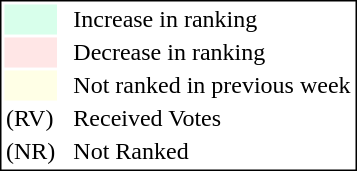<table style="border:1px solid black;">
<tr>
<td style="background:#D8FFEB; width:20px;"></td>
<td> </td>
<td>Increase in ranking</td>
</tr>
<tr>
<td style="background:#FFE6E6; width:20px;"></td>
<td> </td>
<td>Decrease in ranking</td>
</tr>
<tr>
<td style="background:#FFFFE6; width:20px;"></td>
<td> </td>
<td>Not ranked in previous week</td>
</tr>
<tr>
<td>(RV)</td>
<td> </td>
<td>Received Votes</td>
</tr>
<tr>
<td>(NR)</td>
<td> </td>
<td>Not Ranked</td>
</tr>
</table>
